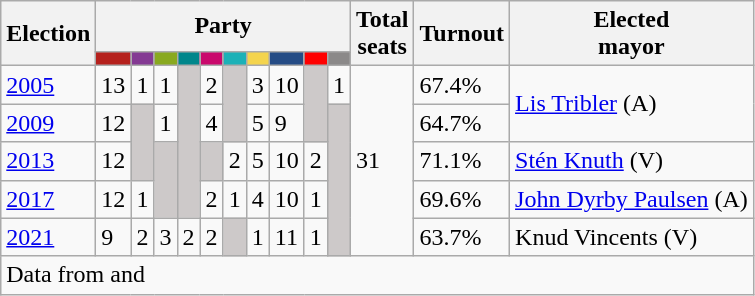<table class="wikitable">
<tr>
<th rowspan="2">Election</th>
<th colspan="10">Party</th>
<th rowspan="2">Total<br>seats</th>
<th rowspan="2">Turnout</th>
<th rowspan="2">Elected<br>mayor</th>
</tr>
<tr>
<td style="background:#B5211D;"><strong><a href='#'></a></strong></td>
<td style="background:#843A93;"><strong><a href='#'></a></strong></td>
<td style="background:#89A920;"><strong><a href='#'></a></strong></td>
<td style="background:#00868B;"><strong><a href='#'></a></strong></td>
<td style="background:#C9096C;"><strong><a href='#'></a></strong></td>
<td style="background:#1CB1B7;"><strong><a href='#'></a></strong></td>
<td style="background:#F4D44D;"><strong><a href='#'></a></strong></td>
<td style="background:#254C85;"><strong><a href='#'></a></strong></td>
<td style="background:#FF0000;"><strong><a href='#'></a></strong></td>
<td style="background:#8B8989;"><strong></strong></td>
</tr>
<tr>
<td><a href='#'>2005</a></td>
<td>13</td>
<td>1</td>
<td>1</td>
<td style="background:#CDC9C9;" rowspan="4"></td>
<td>2</td>
<td style="background:#CDC9C9;" rowspan="2"></td>
<td>3</td>
<td>10</td>
<td style="background:#CDC9C9;" rowspan="2"></td>
<td>1</td>
<td rowspan="5">31</td>
<td>67.4%</td>
<td rowspan="2"><a href='#'>Lis Tribler</a> (A)</td>
</tr>
<tr>
<td><a href='#'>2009</a></td>
<td>12</td>
<td style="background:#CDC9C9;" rowspan="2"></td>
<td>1</td>
<td>4</td>
<td>5</td>
<td>9</td>
<td style="background:#CDC9C9;" rowspan="4"></td>
<td>64.7%</td>
</tr>
<tr>
<td><a href='#'>2013</a></td>
<td>12</td>
<td style="background:#CDC9C9;" rowspan="2"></td>
<td style="background:#CDC9C9;"></td>
<td>2</td>
<td>5</td>
<td>10</td>
<td>2</td>
<td>71.1%</td>
<td><a href='#'>Stén Knuth</a> (V)</td>
</tr>
<tr>
<td><a href='#'>2017</a></td>
<td>12</td>
<td>1</td>
<td>2</td>
<td>1</td>
<td>4</td>
<td>10</td>
<td>1</td>
<td>69.6%</td>
<td><a href='#'>John Dyrby Paulsen</a> (A)</td>
</tr>
<tr>
<td><a href='#'>2021</a></td>
<td>9</td>
<td>2</td>
<td>3</td>
<td>2</td>
<td>2</td>
<td style="background:#CDC9C9;"></td>
<td>1</td>
<td>11</td>
<td>1</td>
<td>63.7%</td>
<td>Knud Vincents (V)</td>
</tr>
<tr>
<td colspan="14">Data from  and </td>
</tr>
</table>
